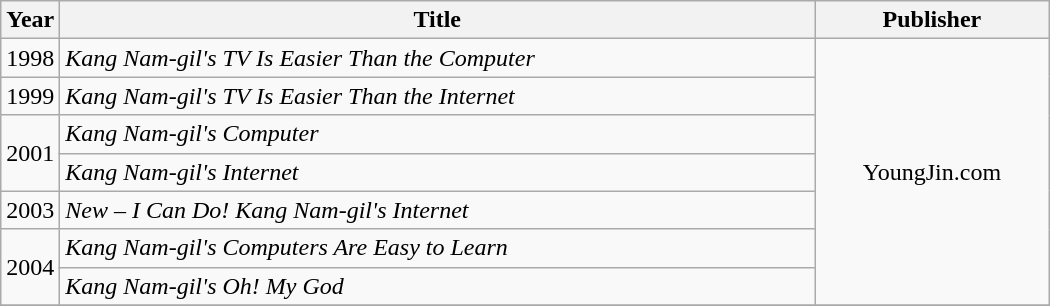<table class="wikitable" style="width:700px">
<tr>
<th width=10>Year</th>
<th>Title</th>
<th>Publisher</th>
</tr>
<tr>
<td>1998</td>
<td><em>Kang Nam-gil's TV Is Easier Than the Computer</em> </td>
<td rowspan=7 style="text-align:center;">YoungJin.com</td>
</tr>
<tr>
<td>1999</td>
<td><em>Kang Nam-gil's TV Is Easier Than the Internet</em> </td>
</tr>
<tr>
<td rowspan=2>2001</td>
<td><em>Kang Nam-gil's Computer</em> </td>
</tr>
<tr>
<td><em>Kang Nam-gil's Internet</em> </td>
</tr>
<tr>
<td>2003</td>
<td><em>New – I Can Do! Kang Nam-gil's Internet</em> </td>
</tr>
<tr>
<td rowspan=2>2004</td>
<td><em>Kang Nam-gil's Computers Are Easy to Learn</em> </td>
</tr>
<tr>
<td><em>Kang Nam-gil's Oh! My God</em> </td>
</tr>
<tr>
</tr>
</table>
